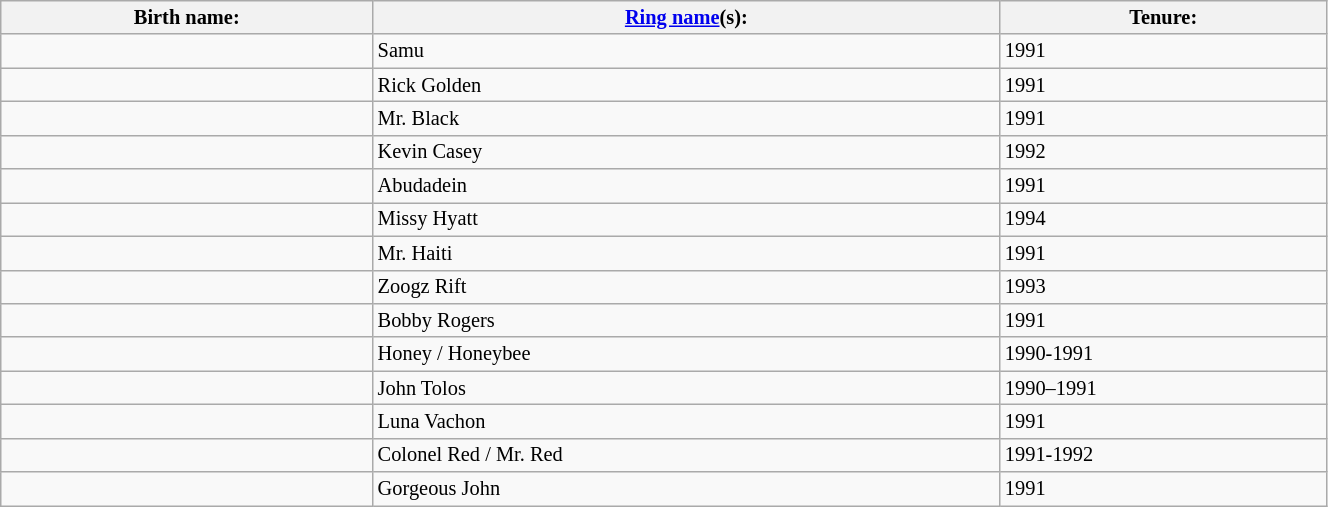<table class="sortable wikitable" style="font-size:85%; text-align:left; width:70%;">
<tr>
<th>Birth name:</th>
<th><a href='#'>Ring name</a>(s):</th>
<th>Tenure:</th>
</tr>
<tr>
<td></td>
<td>Samu</td>
<td sort>1991</td>
</tr>
<tr>
<td></td>
<td>Rick Golden</td>
<td sort>1991</td>
</tr>
<tr>
<td></td>
<td>Mr. Black</td>
<td sort>1991</td>
</tr>
<tr>
<td></td>
<td>Kevin Casey</td>
<td sort>1992</td>
</tr>
<tr>
<td></td>
<td>Abudadein</td>
<td sort>1991</td>
</tr>
<tr>
<td></td>
<td>Missy Hyatt</td>
<td sort>1994</td>
</tr>
<tr>
<td></td>
<td>Mr. Haiti</td>
<td sort>1991</td>
</tr>
<tr>
<td> </td>
<td>Zoogz Rift</td>
<td sort>1993</td>
</tr>
<tr>
<td></td>
<td>Bobby Rogers</td>
<td sort>1991</td>
</tr>
<tr>
<td></td>
<td>Honey / Honeybee</td>
<td sort>1990-1991</td>
</tr>
<tr>
<td> </td>
<td>John Tolos</td>
<td sort>1990–1991</td>
</tr>
<tr>
<td> </td>
<td>Luna Vachon</td>
<td sort>1991</td>
</tr>
<tr>
<td></td>
<td>Colonel Red / Mr. Red</td>
<td sort>1991-1992</td>
</tr>
<tr>
<td></td>
<td>Gorgeous John</td>
<td sort>1991</td>
</tr>
</table>
